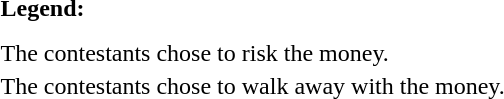<table class="toccolours" style="font-size:100%; white-space:nowrap;">
<tr>
<td><strong>Legend:</strong></td>
<td>      </td>
</tr>
<tr>
<td></td>
</tr>
<tr>
<td></td>
</tr>
<tr>
<td> The contestants chose to risk the money.</td>
</tr>
<tr>
<td> The contestants chose to walk away with the money.</td>
</tr>
</table>
